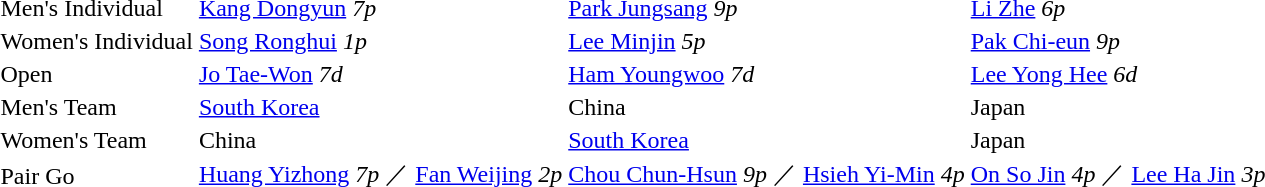<table>
<tr>
<td>Men's Individual</td>
<td> <a href='#'>Kang Dongyun</a> <em>7p</em></td>
<td> <a href='#'>Park Jungsang</a> <em>9p</em></td>
<td> <a href='#'>Li Zhe</a> <em>6p</em></td>
</tr>
<tr>
<td>Women's Individual</td>
<td> <a href='#'>Song Ronghui</a> <em>1p</em></td>
<td> <a href='#'>Lee Minjin</a> <em>5p</em></td>
<td> <a href='#'>Pak Chi-eun</a> <em>9p</em></td>
</tr>
<tr>
<td>Open</td>
<td> <a href='#'>Jo Tae-Won</a> <em>7d</em> </td>
<td> <a href='#'>Ham Youngwoo</a> <em>7d</em></td>
<td> <a href='#'>Lee Yong Hee</a> <em>6d</em></td>
</tr>
<tr>
<td>Men's Team</td>
<td> <a href='#'>South Korea</a></td>
<td> China</td>
<td> Japan</td>
</tr>
<tr>
<td>Women's Team</td>
<td> China</td>
<td> <a href='#'>South Korea</a></td>
<td> Japan</td>
</tr>
<tr>
<td>Pair Go</td>
<td> <a href='#'>Huang Yizhong</a> <em>7p</em> ／ <a href='#'>Fan Weijing</a> <em>2p</em></td>
<td> <a href='#'>Chou Chun-Hsun</a> <em>9p</em> ／ <a href='#'>Hsieh Yi-Min</a> <em>4p</em></td>
<td> <a href='#'>On So Jin</a> <em>4p</em> ／ <a href='#'>Lee Ha Jin</a> <em>3p</em></td>
</tr>
</table>
